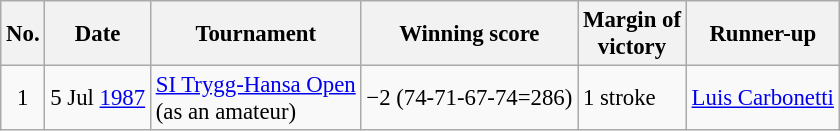<table class="wikitable" style="font-size:95%;">
<tr>
<th>No.</th>
<th>Date</th>
<th>Tournament</th>
<th>Winning score</th>
<th>Margin of<br>victory</th>
<th>Runner-up</th>
</tr>
<tr>
<td align=center>1</td>
<td align=right>5 Jul <a href='#'>1987</a></td>
<td><a href='#'>SI Trygg-Hansa Open</a><br> (as an amateur)</td>
<td>−2 (74-71-67-74=286)</td>
<td>1 stroke</td>
<td> <a href='#'>Luis Carbonetti</a></td>
</tr>
</table>
